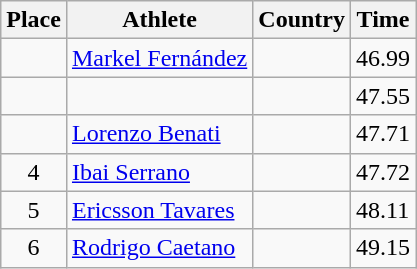<table class="wikitable">
<tr>
<th>Place</th>
<th>Athlete</th>
<th>Country</th>
<th>Time</th>
</tr>
<tr>
<td align=center></td>
<td><a href='#'>Markel Fernández</a></td>
<td></td>
<td>46.99</td>
</tr>
<tr>
<td align=center></td>
<td></td>
<td></td>
<td>47.55</td>
</tr>
<tr>
<td align=center></td>
<td><a href='#'>Lorenzo Benati</a></td>
<td></td>
<td>47.71</td>
</tr>
<tr>
<td align=center>4</td>
<td><a href='#'>Ibai Serrano</a></td>
<td></td>
<td>47.72</td>
</tr>
<tr>
<td align=center>5</td>
<td><a href='#'>Ericsson Tavares</a></td>
<td></td>
<td>48.11</td>
</tr>
<tr>
<td align=center>6</td>
<td><a href='#'>Rodrigo Caetano</a></td>
<td></td>
<td>49.15</td>
</tr>
</table>
